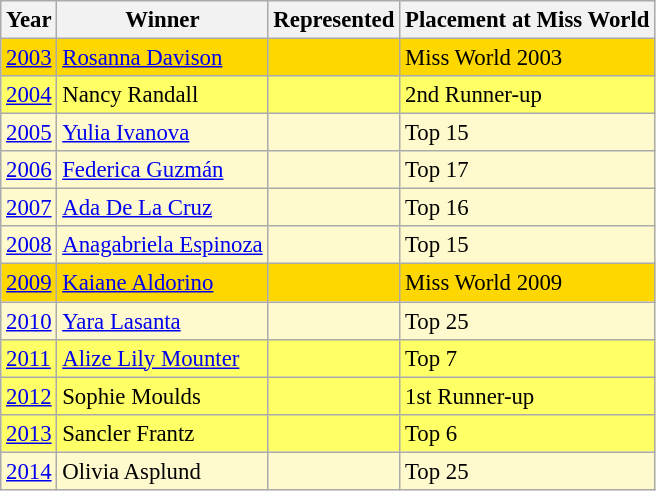<table class="wikitable sortable" style="font-size:95%;">
<tr>
<th>Year</th>
<th>Winner</th>
<th>Represented</th>
<th>Placement at Miss World</th>
</tr>
<tr>
<td bgcolor=GOLD><a href='#'>2003</a></td>
<td bgcolor=GOLD><a href='#'>Rosanna Davison</a></td>
<td bgcolor=GOLD></td>
<td bgcolor=GOLD>Miss World 2003</td>
</tr>
<tr>
<td style="background:#ff6;"><a href='#'>2004</a></td>
<td style="background:#ff6;">Nancy Randall</td>
<td style="background:#ff6;"></td>
<td style="background:#ff6;">2nd Runner-up</td>
</tr>
<tr>
<td style="background:#fffacd;"><a href='#'>2005</a></td>
<td style="background:#fffacd;"><a href='#'>Yulia Ivanova</a></td>
<td style="background:#fffacd;"></td>
<td style="background:#fffacd;">Top 15</td>
</tr>
<tr>
<td style="background:#fffacd;"><a href='#'>2006</a></td>
<td style="background:#fffacd;"><a href='#'>Federica Guzmán</a></td>
<td style="background:#fffacd;"></td>
<td style="background:#fffacd;">Top 17</td>
</tr>
<tr>
<td style="background:#fffacd;"><a href='#'>2007</a></td>
<td style="background:#fffacd;"><a href='#'>Ada De La Cruz</a></td>
<td style="background:#fffacd;"></td>
<td style="background:#fffacd;">Top 16</td>
</tr>
<tr>
<td style="background:#fffacd;"><a href='#'>2008</a></td>
<td style="background:#fffacd;"><a href='#'>Anagabriela Espinoza</a></td>
<td style="background:#fffacd;"></td>
<td style="background:#fffacd;">Top 15</td>
</tr>
<tr>
<td bgcolor=GOLD><a href='#'>2009</a></td>
<td bgcolor=GOLD><a href='#'>Kaiane Aldorino</a></td>
<td bgcolor=GOLD></td>
<td bgcolor=GOLD>Miss World 2009</td>
</tr>
<tr>
<td style="background:#fffacd;"><a href='#'>2010</a></td>
<td style="background:#fffacd;"><a href='#'>Yara Lasanta</a></td>
<td style="background:#fffacd;"></td>
<td style="background:#fffacd;">Top 25</td>
</tr>
<tr>
<td style="background:#ff6;"><a href='#'>2011</a></td>
<td style="background:#ff6;"><a href='#'>Alize Lily Mounter</a></td>
<td style="background:#ff6;"></td>
<td style="background:#ff6;">Top 7</td>
</tr>
<tr>
<td style="background:#ff6;"><a href='#'>2012</a></td>
<td style="background:#ff6;">Sophie Moulds</td>
<td style="background:#ff6;"></td>
<td style="background:#ff6;">1st Runner-up</td>
</tr>
<tr>
<td style="background:#ff6;"><a href='#'>2013</a></td>
<td style="background:#ff6;">Sancler Frantz</td>
<td style="background:#ff6;"></td>
<td style="background:#ff6;">Top 6</td>
</tr>
<tr>
<td style="background:#fffacd;"><a href='#'>2014</a></td>
<td style="background:#fffacd;">Olivia Asplund</td>
<td style="background:#fffacd;"></td>
<td style="background:#fffacd;">Top 25</td>
</tr>
</table>
